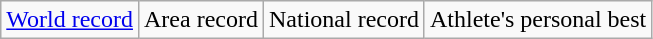<table class="wikitable">
<tr>
<td><a href='#'>World record</a></td>
<td>Area record</td>
<td>National record</td>
<td>Athlete's personal best</td>
</tr>
</table>
